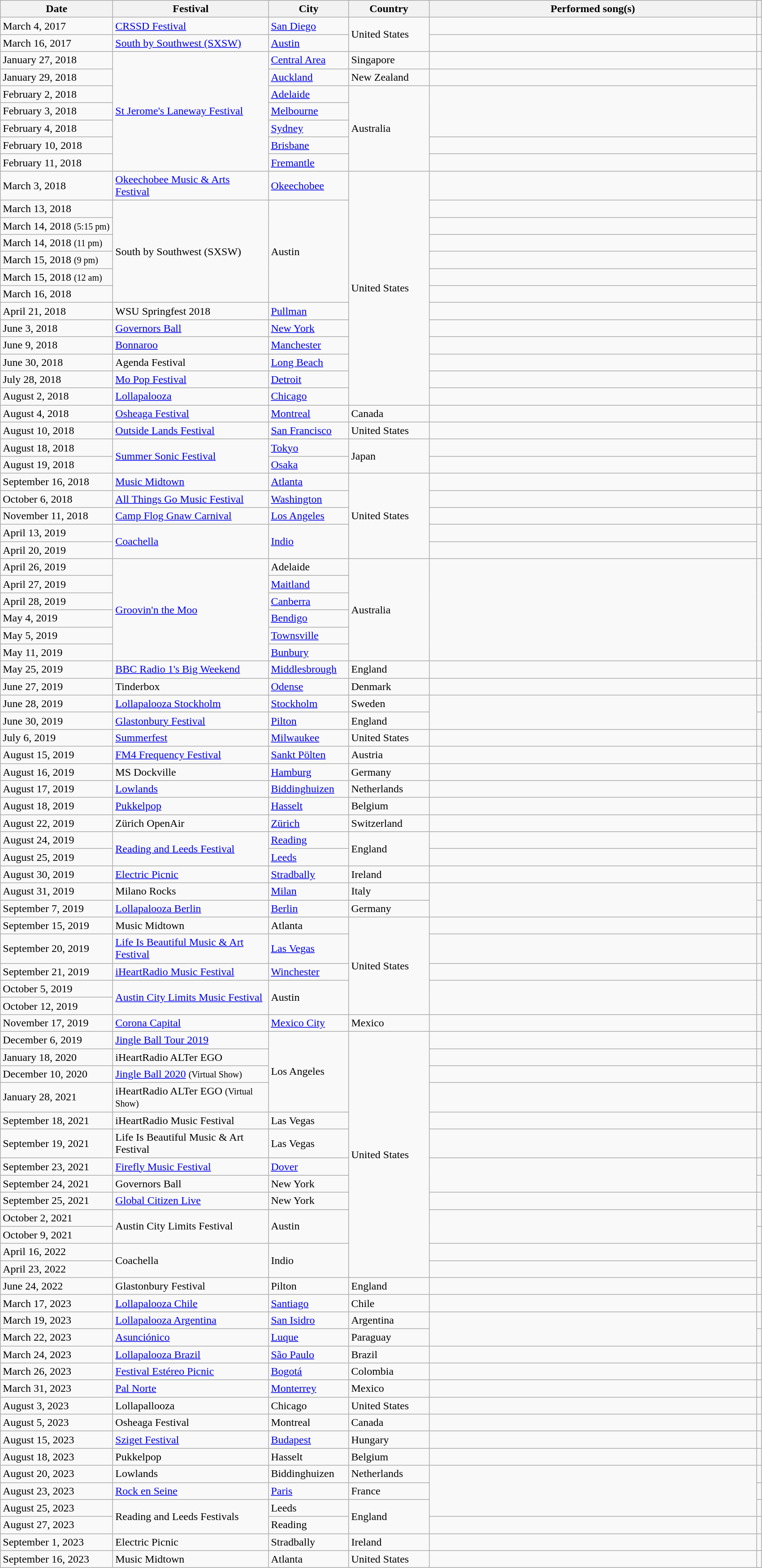<table class="wikitable sortable plainrowheaders">
<tr>
<th scope="col" style="width:10em;">Date</th>
<th scope="col" style="width:14em;">Festival</th>
<th scope="col" style="width:7em;">City</th>
<th scope="col" style="width:7em;">Country</th>
<th scope="col" style="width:30em;">Performed song(s)</th>
<th scope="col" class="unsortable"></th>
</tr>
<tr>
<td>March 4, 2017</td>
<td><a href='#'>CRSSD Festival</a></td>
<td><a href='#'>San Diego</a></td>
<td rowspan="2">United States</td>
<td></td>
<td></td>
</tr>
<tr>
<td>March 16, 2017</td>
<td><a href='#'>South by Southwest (SXSW)</a></td>
<td><a href='#'>Austin</a></td>
<td></td>
<td></td>
</tr>
<tr>
<td>January 27, 2018</td>
<td rowspan="7"><a href='#'>St Jerome's Laneway Festival</a></td>
<td><a href='#'>Central Area</a></td>
<td>Singapore</td>
<td></td>
<td></td>
</tr>
<tr>
<td>January 29, 2018</td>
<td><a href='#'>Auckland</a></td>
<td>New Zealand</td>
<td></td>
<td rowspan="6"></td>
</tr>
<tr>
<td>February 2, 2018</td>
<td><a href='#'>Adelaide</a></td>
<td rowspan="5">Australia</td>
<td rowspan="3"></td>
</tr>
<tr>
<td>February 3, 2018</td>
<td><a href='#'>Melbourne</a></td>
</tr>
<tr>
<td>February 4, 2018</td>
<td><a href='#'>Sydney</a></td>
</tr>
<tr>
<td>February 10, 2018</td>
<td><a href='#'>Brisbane</a></td>
<td></td>
</tr>
<tr>
<td>February 11, 2018</td>
<td><a href='#'>Fremantle</a></td>
<td></td>
</tr>
<tr>
<td>March 3, 2018</td>
<td><a href='#'>Okeechobee Music & Arts Festival</a></td>
<td><a href='#'>Okeechobee</a></td>
<td rowspan="13">United States</td>
<td></td>
<td></td>
</tr>
<tr>
<td>March 13, 2018</td>
<td rowspan="6">South by Southwest (SXSW)</td>
<td rowspan="6">Austin</td>
<td></td>
<td rowspan="6"></td>
</tr>
<tr>
<td>March 14, 2018 <small>(5:15 pm)</small></td>
<td></td>
</tr>
<tr>
<td>March 14, 2018 <small>(11 pm)</small></td>
<td></td>
</tr>
<tr>
<td>March 15, 2018 <small>(9 pm)</small></td>
<td></td>
</tr>
<tr>
<td>March 15, 2018 <small>(12 am)</small></td>
<td></td>
</tr>
<tr>
<td>March 16, 2018</td>
<td></td>
</tr>
<tr>
<td>April 21, 2018</td>
<td>WSU Springfest 2018</td>
<td><a href='#'>Pullman</a></td>
<td></td>
<td></td>
</tr>
<tr>
<td>June 3, 2018</td>
<td><a href='#'>Governors Ball</a></td>
<td><a href='#'>New York</a></td>
<td></td>
<td></td>
</tr>
<tr>
<td>June 9, 2018</td>
<td><a href='#'>Bonnaroo</a></td>
<td><a href='#'>Manchester</a></td>
<td></td>
<td></td>
</tr>
<tr>
<td>June 30, 2018</td>
<td>Agenda Festival</td>
<td><a href='#'>Long Beach</a></td>
<td></td>
<td></td>
</tr>
<tr>
<td>July 28, 2018</td>
<td><a href='#'>Mo Pop Festival</a></td>
<td><a href='#'>Detroit</a></td>
<td></td>
<td></td>
</tr>
<tr>
<td>August 2, 2018</td>
<td><a href='#'>Lollapalooza</a></td>
<td><a href='#'>Chicago</a></td>
<td></td>
<td></td>
</tr>
<tr>
<td>August 4, 2018</td>
<td><a href='#'>Osheaga Festival</a></td>
<td><a href='#'>Montreal</a></td>
<td>Canada</td>
<td></td>
<td></td>
</tr>
<tr>
<td>August 10, 2018</td>
<td><a href='#'>Outside Lands Festival</a></td>
<td><a href='#'>San Francisco</a></td>
<td>United States</td>
<td></td>
<td></td>
</tr>
<tr>
<td>August 18, 2018</td>
<td rowspan="2"><a href='#'>Summer Sonic Festival</a></td>
<td><a href='#'>Tokyo</a></td>
<td rowspan="2">Japan</td>
<td></td>
<td rowspan="2"></td>
</tr>
<tr>
<td>August 19, 2018</td>
<td><a href='#'>Osaka</a></td>
<td></td>
</tr>
<tr>
<td>September 16, 2018</td>
<td><a href='#'>Music Midtown</a></td>
<td><a href='#'>Atlanta</a></td>
<td rowspan="5">United States</td>
<td></td>
<td></td>
</tr>
<tr>
<td>October 6, 2018</td>
<td><a href='#'>All Things Go Music Festival</a></td>
<td><a href='#'>Washington</a></td>
<td></td>
<td></td>
</tr>
<tr>
<td>November 11, 2018</td>
<td><a href='#'>Camp Flog Gnaw Carnival</a></td>
<td><a href='#'>Los Angeles</a></td>
<td></td>
<td></td>
</tr>
<tr>
<td>April 13, 2019</td>
<td rowspan="2"><a href='#'>Coachella</a></td>
<td rowspan="2"><a href='#'>Indio</a></td>
<td></td>
<td rowspan="2"></td>
</tr>
<tr>
<td>April 20, 2019</td>
<td></td>
</tr>
<tr>
<td>April 26, 2019</td>
<td rowspan="6"><a href='#'>Groovin'n the Moo</a></td>
<td>Adelaide</td>
<td rowspan="6">Australia</td>
<td rowspan="6"></td>
<td rowspan="6"></td>
</tr>
<tr>
<td>April 27, 2019</td>
<td><a href='#'>Maitland</a></td>
</tr>
<tr>
<td>April 28, 2019</td>
<td><a href='#'>Canberra</a></td>
</tr>
<tr>
<td>May 4, 2019</td>
<td><a href='#'>Bendigo</a></td>
</tr>
<tr>
<td>May 5, 2019</td>
<td><a href='#'>Townsville</a></td>
</tr>
<tr>
<td>May 11, 2019</td>
<td><a href='#'>Bunbury</a></td>
</tr>
<tr>
<td>May 25, 2019</td>
<td><a href='#'>BBC Radio 1's Big Weekend</a></td>
<td><a href='#'>Middlesbrough</a></td>
<td>England</td>
<td></td>
<td></td>
</tr>
<tr>
<td>June 27, 2019</td>
<td>Tinderbox</td>
<td><a href='#'>Odense</a></td>
<td>Denmark</td>
<td></td>
<td></td>
</tr>
<tr>
<td>June 28, 2019</td>
<td><a href='#'>Lollapalooza Stockholm</a></td>
<td><a href='#'>Stockholm</a></td>
<td>Sweden</td>
<td rowspan="2"></td>
<td></td>
</tr>
<tr>
<td>June 30, 2019</td>
<td><a href='#'>Glastonbury Festival</a></td>
<td><a href='#'>Pilton</a></td>
<td>England</td>
<td></td>
</tr>
<tr>
<td>July 6, 2019</td>
<td><a href='#'>Summerfest</a></td>
<td><a href='#'>Milwaukee</a></td>
<td>United States</td>
<td></td>
<td></td>
</tr>
<tr>
<td>August 15, 2019</td>
<td><a href='#'>FM4 Frequency Festival</a></td>
<td><a href='#'>Sankt Pölten</a></td>
<td>Austria</td>
<td></td>
<td></td>
</tr>
<tr>
<td>August 16, 2019</td>
<td>MS Dockville</td>
<td><a href='#'>Hamburg</a></td>
<td>Germany</td>
<td></td>
<td></td>
</tr>
<tr>
<td>August 17, 2019</td>
<td><a href='#'>Lowlands</a></td>
<td><a href='#'>Biddinghuizen</a></td>
<td>Netherlands</td>
<td></td>
<td></td>
</tr>
<tr>
<td>August 18, 2019</td>
<td><a href='#'>Pukkelpop</a></td>
<td><a href='#'>Hasselt</a></td>
<td>Belgium</td>
<td></td>
<td></td>
</tr>
<tr>
<td>August 22, 2019</td>
<td>Zürich OpenAir</td>
<td><a href='#'>Zürich</a></td>
<td>Switzerland</td>
<td></td>
<td></td>
</tr>
<tr>
<td>August 24, 2019</td>
<td rowspan="2"><a href='#'>Reading and Leeds Festival</a></td>
<td><a href='#'>Reading</a></td>
<td rowspan="2">England</td>
<td></td>
<td rowspan="2"></td>
</tr>
<tr>
<td>August 25, 2019</td>
<td><a href='#'>Leeds</a></td>
<td></td>
</tr>
<tr>
<td>August 30, 2019</td>
<td><a href='#'>Electric Picnic</a></td>
<td><a href='#'>Stradbally</a></td>
<td>Ireland</td>
<td></td>
<td></td>
</tr>
<tr>
<td>August 31, 2019</td>
<td>Milano Rocks</td>
<td><a href='#'>Milan</a></td>
<td>Italy</td>
<td rowspan="2"></td>
<td></td>
</tr>
<tr>
<td>September 7, 2019</td>
<td><a href='#'>Lollapalooza Berlin</a></td>
<td><a href='#'>Berlin</a></td>
<td>Germany</td>
<td></td>
</tr>
<tr>
<td>September 15, 2019</td>
<td>Music Midtown</td>
<td>Atlanta</td>
<td rowspan="5">United States</td>
<td></td>
<td></td>
</tr>
<tr>
<td>September 20, 2019</td>
<td><a href='#'>Life Is Beautiful Music & Art Festival</a></td>
<td><a href='#'>Las Vegas</a></td>
<td></td>
<td></td>
</tr>
<tr>
<td>September 21, 2019</td>
<td><a href='#'>iHeartRadio Music Festival</a></td>
<td><a href='#'>Winchester</a></td>
<td></td>
<td></td>
</tr>
<tr>
<td>October 5, 2019</td>
<td rowspan="2"><a href='#'>Austin City Limits Music Festival</a></td>
<td rowspan="2">Austin</td>
<td rowspan="2"></td>
<td rowspan="2"></td>
</tr>
<tr>
<td>October 12, 2019</td>
</tr>
<tr>
<td>November 17, 2019</td>
<td><a href='#'>Corona Capital</a></td>
<td><a href='#'>Mexico City</a></td>
<td>Mexico</td>
<td></td>
<td></td>
</tr>
<tr>
<td>December 6, 2019</td>
<td><a href='#'>Jingle Ball Tour 2019</a></td>
<td rowspan="4">Los Angeles</td>
<td rowspan="13">United States</td>
<td></td>
<td></td>
</tr>
<tr>
<td>January 18, 2020</td>
<td>iHeartRadio ALTer EGO</td>
<td></td>
<td></td>
</tr>
<tr>
<td>December 10, 2020</td>
<td><a href='#'>Jingle Ball 2020</a> <small>(Virtual Show)</small></td>
<td></td>
<td></td>
</tr>
<tr>
<td>January 28, 2021</td>
<td>iHeartRadio ALTer EGO <small>(Virtual Show)</small></td>
<td></td>
<td></td>
</tr>
<tr>
<td>September 18, 2021</td>
<td>iHeartRadio Music Festival</td>
<td>Las Vegas</td>
<td></td>
<td></td>
</tr>
<tr>
<td>September 19, 2021</td>
<td>Life Is Beautiful Music & Art Festival</td>
<td>Las Vegas</td>
<td></td>
<td></td>
</tr>
<tr>
<td>September 23, 2021</td>
<td><a href='#'>Firefly Music Festival</a></td>
<td><a href='#'>Dover</a></td>
<td rowspan="2"></td>
<td></td>
</tr>
<tr>
<td>September 24, 2021</td>
<td>Governors Ball</td>
<td>New York</td>
<td></td>
</tr>
<tr>
<td>September 25, 2021</td>
<td><a href='#'>Global Citizen Live</a></td>
<td>New York</td>
<td></td>
<td></td>
</tr>
<tr>
<td>October 2, 2021</td>
<td rowspan="2">Austin City Limits Festival</td>
<td rowspan="2">Austin</td>
<td rowspan="2"></td>
<td></td>
</tr>
<tr>
<td>October 9, 2021</td>
<td></td>
</tr>
<tr>
<td>April 16, 2022</td>
<td rowspan="2">Coachella</td>
<td rowspan="2">Indio</td>
<td></td>
<td rowspan="2"></td>
</tr>
<tr>
<td>April 23, 2022</td>
<td></td>
</tr>
<tr>
<td>June 24, 2022</td>
<td>Glastonbury Festival</td>
<td>Pilton</td>
<td>England</td>
<td></td>
<td></td>
</tr>
<tr>
<td>March 17, 2023</td>
<td><a href='#'>Lollapalooza Chile</a></td>
<td><a href='#'>Santiago</a></td>
<td>Chile</td>
<td></td>
<td></td>
</tr>
<tr>
<td>March 19, 2023</td>
<td><a href='#'>Lollapalooza Argentina</a></td>
<td><a href='#'>San Isidro</a></td>
<td>Argentina</td>
<td rowspan="2"></td>
<td></td>
</tr>
<tr>
<td>March 22, 2023</td>
<td><a href='#'>Asunciónico</a></td>
<td><a href='#'>Luque</a></td>
<td>Paraguay</td>
<td></td>
</tr>
<tr>
<td>March 24, 2023</td>
<td><a href='#'>Lollapalooza Brazil</a></td>
<td><a href='#'>São Paulo</a></td>
<td>Brazil</td>
<td></td>
<td></td>
</tr>
<tr>
<td>March 26, 2023</td>
<td><a href='#'>Festival Estéreo Picnic</a></td>
<td><a href='#'>Bogotá</a></td>
<td>Colombia</td>
<td></td>
<td></td>
</tr>
<tr>
<td>March 31, 2023</td>
<td><a href='#'>Pal Norte</a></td>
<td><a href='#'>Monterrey</a></td>
<td>Mexico</td>
<td></td>
<td></td>
</tr>
<tr>
<td>August 3, 2023</td>
<td>Lollapallooza</td>
<td>Chicago</td>
<td>United States</td>
<td></td>
<td></td>
</tr>
<tr>
<td>August 5, 2023</td>
<td>Osheaga Festival</td>
<td>Montreal</td>
<td>Canada</td>
<td></td>
<td></td>
</tr>
<tr>
<td>August 15, 2023</td>
<td><a href='#'>Sziget Festival</a></td>
<td><a href='#'>Budapest</a></td>
<td>Hungary</td>
<td></td>
<td></td>
</tr>
<tr>
<td>August 18, 2023</td>
<td>Pukkelpop</td>
<td>Hasselt</td>
<td>Belgium</td>
<td></td>
<td></td>
</tr>
<tr>
<td>August 20, 2023</td>
<td>Lowlands</td>
<td>Biddinghuizen</td>
<td>Netherlands</td>
<td rowspan="3"></td>
<td></td>
</tr>
<tr>
<td>August 23, 2023</td>
<td><a href='#'>Rock en Seine</a></td>
<td><a href='#'>Paris</a></td>
<td>France</td>
<td></td>
</tr>
<tr>
<td>August 25, 2023</td>
<td rowspan="2">Reading and Leeds Festivals</td>
<td>Leeds</td>
<td rowspan="2">England</td>
<td></td>
</tr>
<tr>
<td>August 27, 2023</td>
<td>Reading</td>
<td></td>
<td></td>
</tr>
<tr>
<td>September 1, 2023</td>
<td>Electric Picnic</td>
<td>Stradbally</td>
<td>Ireland</td>
<td></td>
<td></td>
</tr>
<tr>
<td>September 16, 2023</td>
<td>Music Midtown</td>
<td>Atlanta</td>
<td>United States</td>
<td></td>
<td></td>
</tr>
</table>
